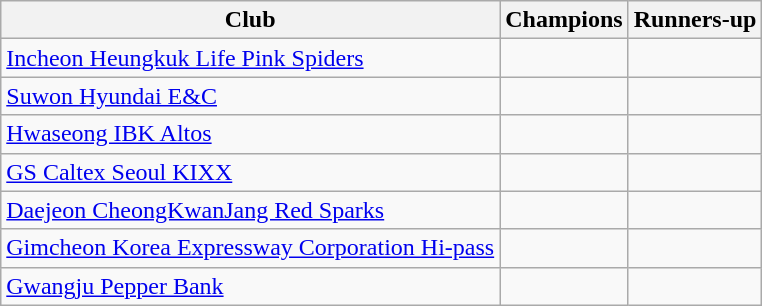<table class="wikitable">
<tr>
<th>Club</th>
<th>Champions</th>
<th>Runners-up</th>
</tr>
<tr>
<td><a href='#'>Incheon Heungkuk Life Pink Spiders</a></td>
<td></td>
<td></td>
</tr>
<tr>
<td><a href='#'>Suwon Hyundai E&C</a></td>
<td></td>
<td></td>
</tr>
<tr>
<td><a href='#'>Hwaseong IBK Altos</a></td>
<td></td>
<td></td>
</tr>
<tr>
<td><a href='#'>GS Caltex Seoul KIXX</a></td>
<td></td>
<td></td>
</tr>
<tr>
<td><a href='#'>Daejeon CheongKwanJang Red Sparks</a></td>
<td></td>
<td></td>
</tr>
<tr>
<td><a href='#'>Gimcheon Korea Expressway Corporation Hi-pass</a></td>
<td></td>
<td></td>
</tr>
<tr>
<td><a href='#'>Gwangju Pepper Bank</a></td>
<td></td>
<td></td>
</tr>
</table>
